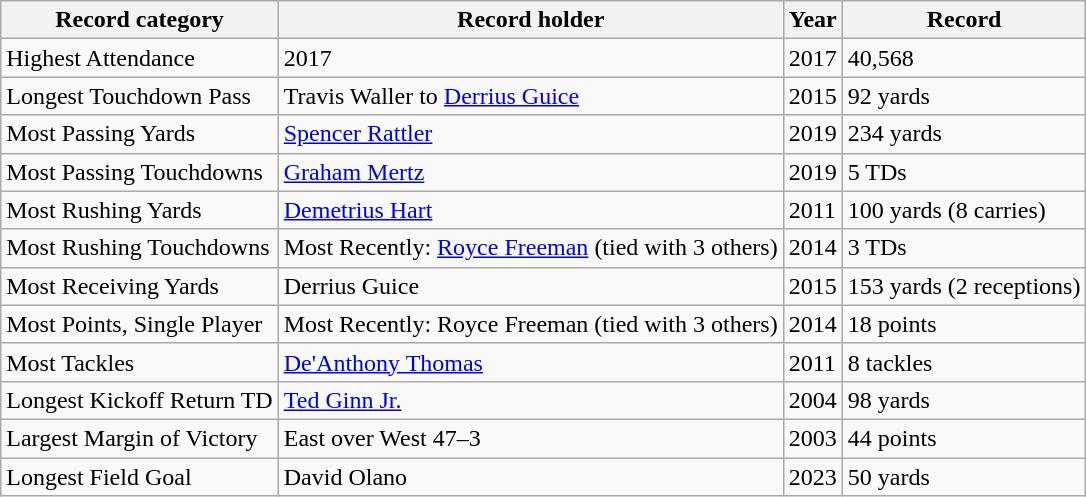<table class="wikitable">
<tr>
<th>Record category</th>
<th>Record holder</th>
<th>Year</th>
<th>Record</th>
</tr>
<tr>
<td>Highest Attendance</td>
<td>2017</td>
<td>2017</td>
<td>40,568</td>
</tr>
<tr>
<td>Longest Touchdown Pass</td>
<td>Travis Waller to <a href='#'>Derrius Guice</a></td>
<td>2015</td>
<td>92 yards</td>
</tr>
<tr>
<td>Most Passing Yards</td>
<td><a href='#'>Spencer Rattler</a></td>
<td>2019</td>
<td>234 yards</td>
</tr>
<tr>
<td>Most Passing Touchdowns</td>
<td><a href='#'>Graham Mertz</a></td>
<td>2019</td>
<td>5 TDs</td>
</tr>
<tr>
<td>Most Rushing Yards</td>
<td><a href='#'>Demetrius Hart</a></td>
<td>2011</td>
<td>100 yards (8 carries)</td>
</tr>
<tr>
<td>Most Rushing Touchdowns</td>
<td>Most Recently: <a href='#'>Royce Freeman</a> (tied with 3 others)</td>
<td>2014</td>
<td>3 TDs</td>
</tr>
<tr>
<td>Most Receiving Yards</td>
<td>Derrius Guice</td>
<td>2015</td>
<td>153 yards (2 receptions)</td>
</tr>
<tr>
<td>Most Points, Single Player</td>
<td>Most Recently: Royce Freeman (tied with 3 others)</td>
<td>2014</td>
<td>18 points</td>
</tr>
<tr>
<td>Most Tackles</td>
<td><a href='#'>De'Anthony Thomas</a></td>
<td>2011</td>
<td>8 tackles</td>
</tr>
<tr>
<td>Longest Kickoff Return TD</td>
<td><a href='#'>Ted Ginn Jr.</a></td>
<td>2004</td>
<td>98 yards</td>
</tr>
<tr>
<td>Largest Margin of Victory</td>
<td>East over West 47–3</td>
<td>2003</td>
<td>44 points</td>
</tr>
<tr>
<td>Longest Field Goal</td>
<td>David Olano</td>
<td>2023</td>
<td>50 yards</td>
</tr>
</table>
